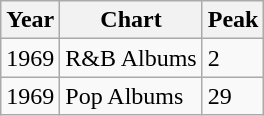<table class="wikitable">
<tr>
<th>Year</th>
<th>Chart</th>
<th>Peak</th>
</tr>
<tr>
<td>1969</td>
<td>R&B Albums</td>
<td>2</td>
</tr>
<tr>
<td>1969</td>
<td>Pop Albums</td>
<td>29</td>
</tr>
</table>
